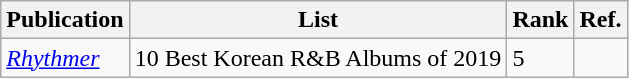<table class="wikitable">
<tr>
<th>Publication</th>
<th>List</th>
<th>Rank</th>
<th>Ref.</th>
</tr>
<tr>
<td><em><a href='#'>Rhythmer</a></em></td>
<td>10 Best Korean R&B Albums of 2019</td>
<td>5</td>
<td></td>
</tr>
</table>
